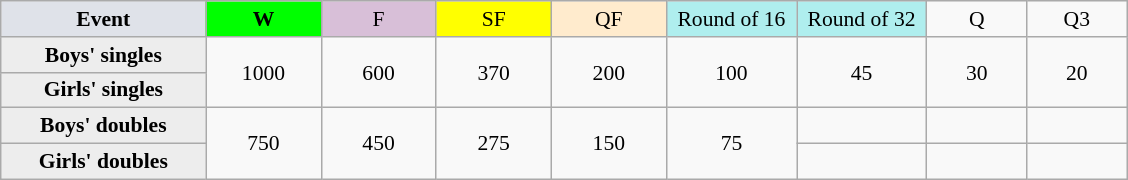<table class=wikitable style="font-size:90%; text-align:center">
<tr>
<th style="width:130px; background:#dfe2e9;">Event</th>
<th style="width:70px; background:lime;">W</th>
<td style="width:70px; background:thistle;">F</td>
<td style="width:70px; background:#ff0;">SF</td>
<td style="width:70px; background:#ffebcd;">QF</td>
<td style="width:80px; background:#afeeee;">Round of 16</td>
<td style="width:80px; background:#afeeee;">Round of 32</td>
<td style="width:60px;">Q</td>
<td style="width:60px;">Q3</td>
</tr>
<tr>
<th style="background:#ededed;">Boys' singles</th>
<td rowspan=2>1000</td>
<td rowspan=2>600</td>
<td rowspan=2>370</td>
<td rowspan=2>200</td>
<td rowspan=2>100</td>
<td rowspan=2>45</td>
<td rowspan=2>30</td>
<td rowspan=2>20</td>
</tr>
<tr>
<th style="background:#ededed;">Girls' singles</th>
</tr>
<tr>
<th style="background:#ededed;">Boys' doubles</th>
<td rowspan=2>750</td>
<td rowspan=2>450</td>
<td rowspan=2>275</td>
<td rowspan=2>150</td>
<td rowspan=2>75</td>
<td></td>
<td></td>
<td></td>
</tr>
<tr>
<th style="background:#ededed;">Girls' doubles</th>
<td></td>
<td></td>
<td></td>
</tr>
</table>
